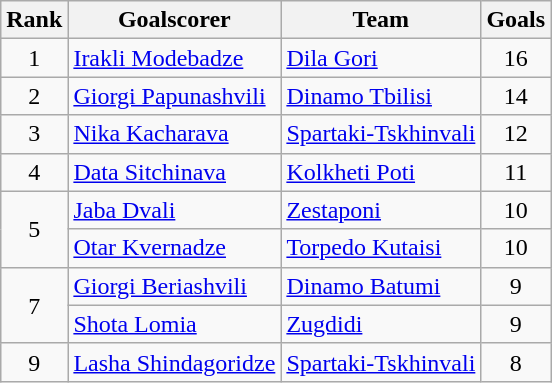<table class="wikitable">
<tr>
<th>Rank</th>
<th>Goalscorer</th>
<th>Team</th>
<th>Goals</th>
</tr>
<tr>
<td align="center">1</td>
<td> <a href='#'>Irakli Modebadze</a></td>
<td><a href='#'>Dila Gori</a></td>
<td align="center">16</td>
</tr>
<tr>
<td align="center">2</td>
<td> <a href='#'>Giorgi Papunashvili</a></td>
<td><a href='#'>Dinamo Tbilisi</a></td>
<td align="center">14</td>
</tr>
<tr>
<td align="center">3</td>
<td> <a href='#'>Nika Kacharava</a></td>
<td><a href='#'>Spartaki-Tskhinvali</a></td>
<td align="center">12</td>
</tr>
<tr>
<td align="center">4</td>
<td> <a href='#'>Data Sitchinava</a></td>
<td><a href='#'>Kolkheti Poti</a></td>
<td align="center">11</td>
</tr>
<tr>
<td rowspan=2 align="center">5</td>
<td> <a href='#'>Jaba Dvali</a></td>
<td><a href='#'>Zestaponi</a></td>
<td align="center">10</td>
</tr>
<tr>
<td> <a href='#'>Otar Kvernadze</a></td>
<td><a href='#'>Torpedo Kutaisi</a></td>
<td align="center">10</td>
</tr>
<tr>
<td rowspan=2 align="center">7</td>
<td> <a href='#'>Giorgi Beriashvili</a></td>
<td><a href='#'>Dinamo Batumi</a></td>
<td align="center">9</td>
</tr>
<tr>
<td> <a href='#'>Shota Lomia</a></td>
<td><a href='#'>Zugdidi</a></td>
<td align="center">9</td>
</tr>
<tr>
<td align="center">9</td>
<td> <a href='#'>Lasha Shindagoridze</a></td>
<td><a href='#'>Spartaki-Tskhinvali</a></td>
<td align="center">8</td>
</tr>
</table>
